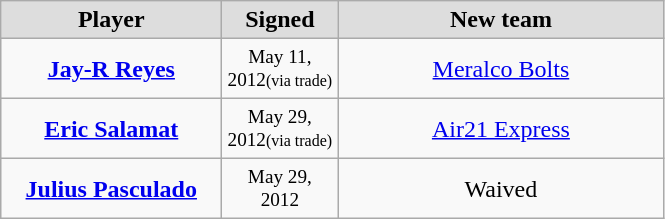<table class="wikitable" style="text-align: center">
<tr align="center" bgcolor="#dddddd">
<td style="width:140px"><strong>Player</strong></td>
<td style="width:70px"><strong>Signed</strong></td>
<td style="width:210px"><strong>New team</strong></td>
</tr>
<tr style="height:40px">
<td><strong><a href='#'>Jay-R Reyes</a></strong></td>
<td style="font-size: 80%">May 11, 2012<small>(via trade)</small></td>
<td><a href='#'>Meralco Bolts</a></td>
</tr>
<tr style="height:40px">
<td><strong><a href='#'>Eric Salamat</a></strong></td>
<td style="font-size: 80%">May 29, 2012<small>(via trade)</small></td>
<td><a href='#'>Air21 Express</a></td>
</tr>
<tr style="height:40px">
<td><strong><a href='#'>Julius Pasculado</a></strong></td>
<td style="font-size: 80%">May 29, 2012</td>
<td>Waived</td>
</tr>
</table>
